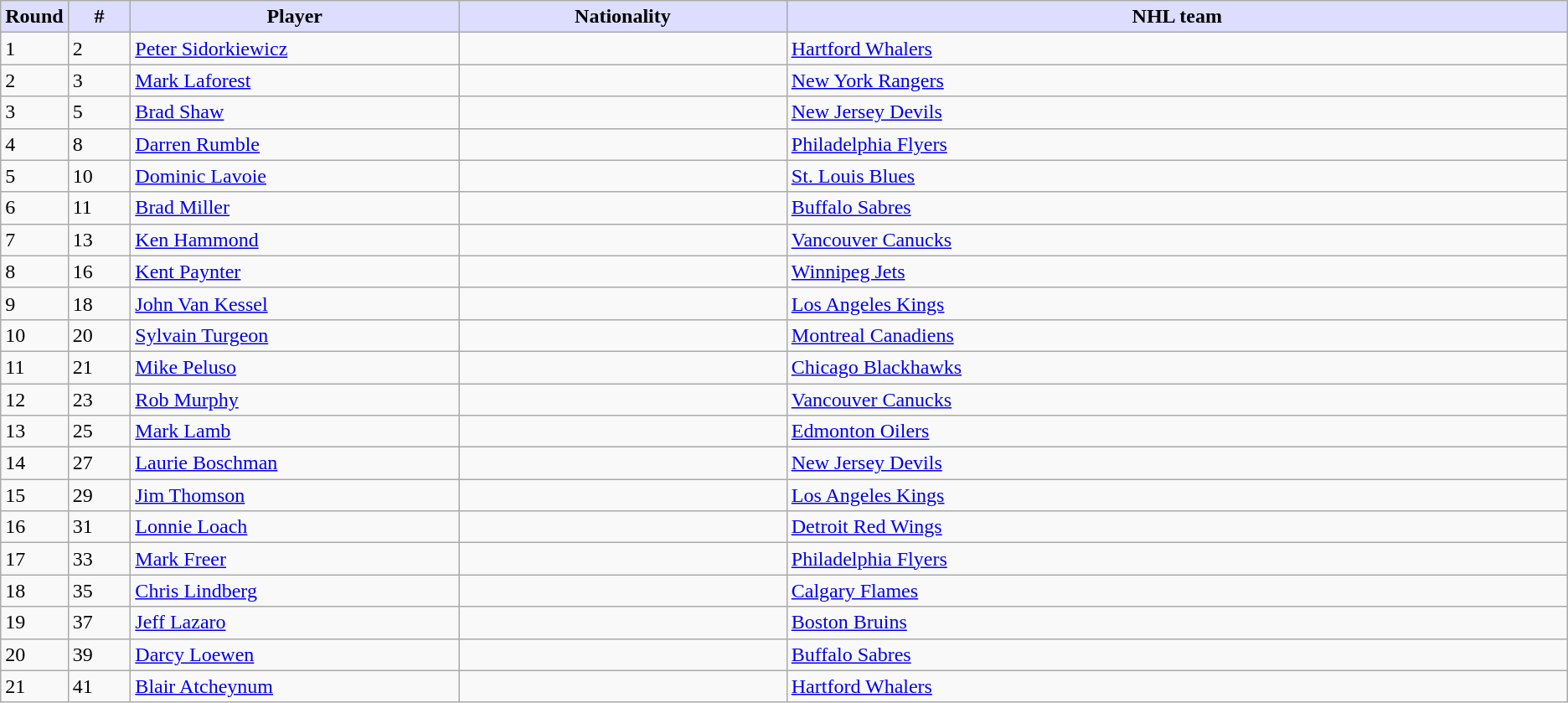<table class="wikitable">
<tr style="text-align:center;">
<th style="background:#ddf; width:4.0%;">Round</th>
<th style="background:#ddf; width:4.0%;">#</th>
<th style="background:#ddf; width:21.0%;">Player</th>
<th style="background:#ddf; width:21.0%;">Nationality</th>
<th style="background:#ddf; width:100.0%;">NHL team</th>
</tr>
<tr>
<td>1</td>
<td>2</td>
<td><a href='#'>Peter Sidorkiewicz</a></td>
<td></td>
<td><a href='#'>Hartford Whalers</a></td>
</tr>
<tr>
<td>2</td>
<td>3</td>
<td><a href='#'>Mark Laforest</a></td>
<td></td>
<td><a href='#'>New York Rangers</a></td>
</tr>
<tr>
<td>3</td>
<td>5</td>
<td><a href='#'>Brad Shaw</a></td>
<td></td>
<td><a href='#'>New Jersey Devils</a></td>
</tr>
<tr>
<td>4</td>
<td>8</td>
<td><a href='#'>Darren Rumble</a></td>
<td></td>
<td><a href='#'>Philadelphia Flyers</a></td>
</tr>
<tr>
<td>5</td>
<td>10</td>
<td><a href='#'>Dominic Lavoie</a></td>
<td></td>
<td><a href='#'>St. Louis Blues</a></td>
</tr>
<tr>
<td>6</td>
<td>11</td>
<td><a href='#'>Brad Miller</a></td>
<td></td>
<td><a href='#'>Buffalo Sabres</a></td>
</tr>
<tr>
<td>7</td>
<td>13</td>
<td><a href='#'>Ken Hammond</a></td>
<td></td>
<td><a href='#'>Vancouver Canucks</a></td>
</tr>
<tr>
<td>8</td>
<td>16</td>
<td><a href='#'>Kent Paynter</a></td>
<td></td>
<td><a href='#'>Winnipeg Jets</a></td>
</tr>
<tr>
<td>9</td>
<td>18</td>
<td><a href='#'>John Van Kessel</a></td>
<td></td>
<td><a href='#'>Los Angeles Kings</a></td>
</tr>
<tr>
<td>10</td>
<td>20</td>
<td><a href='#'>Sylvain Turgeon</a></td>
<td></td>
<td><a href='#'>Montreal Canadiens</a></td>
</tr>
<tr>
<td>11</td>
<td>21</td>
<td><a href='#'>Mike Peluso</a></td>
<td></td>
<td><a href='#'>Chicago Blackhawks</a></td>
</tr>
<tr>
<td>12</td>
<td>23</td>
<td><a href='#'>Rob Murphy</a></td>
<td></td>
<td><a href='#'>Vancouver Canucks</a></td>
</tr>
<tr>
<td>13</td>
<td>25</td>
<td><a href='#'>Mark Lamb</a></td>
<td></td>
<td><a href='#'>Edmonton Oilers</a></td>
</tr>
<tr>
<td>14</td>
<td>27</td>
<td><a href='#'>Laurie Boschman</a></td>
<td></td>
<td><a href='#'>New Jersey Devils</a></td>
</tr>
<tr>
<td>15</td>
<td>29</td>
<td><a href='#'>Jim Thomson</a></td>
<td></td>
<td><a href='#'>Los Angeles Kings</a></td>
</tr>
<tr>
<td>16</td>
<td>31</td>
<td><a href='#'>Lonnie Loach</a></td>
<td></td>
<td><a href='#'>Detroit Red Wings</a></td>
</tr>
<tr>
<td>17</td>
<td>33</td>
<td><a href='#'>Mark Freer</a></td>
<td></td>
<td><a href='#'>Philadelphia Flyers</a></td>
</tr>
<tr>
<td>18</td>
<td>35</td>
<td><a href='#'>Chris Lindberg</a></td>
<td></td>
<td><a href='#'>Calgary Flames</a></td>
</tr>
<tr>
<td>19</td>
<td>37</td>
<td><a href='#'>Jeff Lazaro</a></td>
<td></td>
<td><a href='#'>Boston Bruins</a></td>
</tr>
<tr>
<td>20</td>
<td>39</td>
<td><a href='#'>Darcy Loewen</a></td>
<td></td>
<td><a href='#'>Buffalo Sabres</a></td>
</tr>
<tr>
<td>21</td>
<td>41</td>
<td><a href='#'>Blair Atcheynum</a></td>
<td></td>
<td><a href='#'>Hartford Whalers</a></td>
</tr>
</table>
